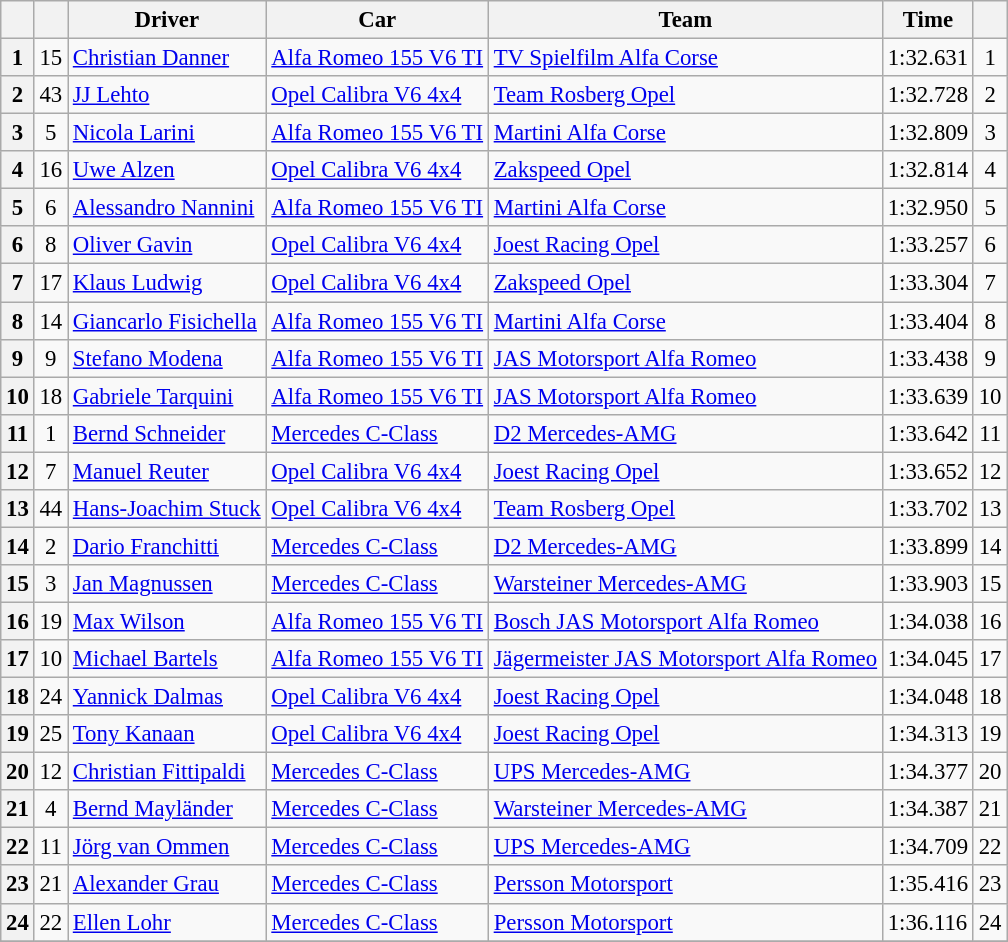<table class="wikitable sortable" style="font-size:95%">
<tr>
<th></th>
<th></th>
<th>Driver</th>
<th>Car</th>
<th>Team</th>
<th>Time</th>
<th></th>
</tr>
<tr>
<th>1</th>
<td align=center>15</td>
<td> <a href='#'>Christian Danner</a></td>
<td><a href='#'>Alfa Romeo 155 V6 TI</a></td>
<td> <a href='#'>TV Spielfilm Alfa Corse</a></td>
<td>1:32.631</td>
<td align=center>1</td>
</tr>
<tr>
<th>2</th>
<td align=center>43</td>
<td> <a href='#'>JJ Lehto</a></td>
<td><a href='#'>Opel Calibra V6 4x4</a></td>
<td> <a href='#'>Team Rosberg Opel</a></td>
<td>1:32.728</td>
<td align=center>2</td>
</tr>
<tr>
<th>3</th>
<td align=center>5</td>
<td> <a href='#'>Nicola Larini</a></td>
<td><a href='#'>Alfa Romeo 155 V6 TI</a></td>
<td> <a href='#'>Martini Alfa Corse</a></td>
<td>1:32.809</td>
<td align=center>3</td>
</tr>
<tr>
<th>4</th>
<td align=center>16</td>
<td> <a href='#'>Uwe Alzen</a></td>
<td><a href='#'>Opel Calibra V6 4x4</a></td>
<td> <a href='#'>Zakspeed Opel</a></td>
<td>1:32.814</td>
<td align=center>4</td>
</tr>
<tr>
<th>5</th>
<td align=center>6</td>
<td> <a href='#'>Alessandro Nannini</a></td>
<td><a href='#'>Alfa Romeo 155 V6 TI</a></td>
<td> <a href='#'>Martini Alfa Corse</a></td>
<td>1:32.950</td>
<td align=center>5</td>
</tr>
<tr>
<th>6</th>
<td align=center>8</td>
<td> <a href='#'>Oliver Gavin</a></td>
<td><a href='#'>Opel Calibra V6 4x4</a></td>
<td> <a href='#'>Joest Racing Opel</a></td>
<td>1:33.257</td>
<td align=center>6</td>
</tr>
<tr>
<th>7</th>
<td align=center>17</td>
<td> <a href='#'>Klaus Ludwig</a></td>
<td><a href='#'>Opel Calibra V6 4x4</a></td>
<td> <a href='#'>Zakspeed Opel</a></td>
<td>1:33.304</td>
<td align=center>7</td>
</tr>
<tr>
<th>8</th>
<td align=center>14</td>
<td> <a href='#'>Giancarlo Fisichella</a></td>
<td><a href='#'>Alfa Romeo 155 V6 TI</a></td>
<td> <a href='#'>Martini Alfa Corse</a></td>
<td>1:33.404</td>
<td align=center>8</td>
</tr>
<tr>
<th>9</th>
<td align=center>9</td>
<td> <a href='#'>Stefano Modena</a></td>
<td><a href='#'>Alfa Romeo 155 V6 TI</a></td>
<td> <a href='#'>JAS Motorsport Alfa Romeo</a></td>
<td>1:33.438</td>
<td align=center>9</td>
</tr>
<tr>
<th>10</th>
<td align=center>18</td>
<td> <a href='#'>Gabriele Tarquini</a></td>
<td><a href='#'>Alfa Romeo 155 V6 TI</a></td>
<td> <a href='#'>JAS Motorsport Alfa Romeo</a></td>
<td>1:33.639</td>
<td align=center>10</td>
</tr>
<tr>
<th>11</th>
<td align=center>1</td>
<td> <a href='#'>Bernd Schneider</a></td>
<td><a href='#'>Mercedes C-Class</a></td>
<td> <a href='#'>D2 Mercedes-AMG</a></td>
<td>1:33.642</td>
<td align=center>11</td>
</tr>
<tr>
<th>12</th>
<td align=center>7</td>
<td> <a href='#'>Manuel Reuter</a></td>
<td><a href='#'>Opel Calibra V6 4x4</a></td>
<td> <a href='#'>Joest Racing Opel</a></td>
<td>1:33.652</td>
<td align=center>12</td>
</tr>
<tr>
<th>13</th>
<td align=center>44</td>
<td> <a href='#'>Hans-Joachim Stuck</a></td>
<td><a href='#'>Opel Calibra V6 4x4</a></td>
<td> <a href='#'>Team Rosberg Opel</a></td>
<td>1:33.702</td>
<td align=center>13</td>
</tr>
<tr>
<th>14</th>
<td align=center>2</td>
<td> <a href='#'>Dario Franchitti</a></td>
<td><a href='#'>Mercedes C-Class</a></td>
<td> <a href='#'>D2 Mercedes-AMG</a></td>
<td>1:33.899</td>
<td align=center>14</td>
</tr>
<tr>
<th>15</th>
<td align=center>3</td>
<td> <a href='#'>Jan Magnussen</a></td>
<td><a href='#'>Mercedes C-Class</a></td>
<td> <a href='#'>Warsteiner Mercedes-AMG</a></td>
<td>1:33.903</td>
<td align=center>15</td>
</tr>
<tr>
<th>16</th>
<td align=center>19</td>
<td> <a href='#'>Max Wilson</a></td>
<td><a href='#'>Alfa Romeo 155 V6 TI</a></td>
<td> <a href='#'>Bosch JAS Motorsport Alfa Romeo</a></td>
<td>1:34.038</td>
<td align=center>16</td>
</tr>
<tr>
<th>17</th>
<td align=center>10</td>
<td> <a href='#'>Michael Bartels</a></td>
<td><a href='#'>Alfa Romeo 155 V6 TI</a></td>
<td> <a href='#'>Jägermeister JAS Motorsport Alfa Romeo</a></td>
<td>1:34.045</td>
<td align=center>17</td>
</tr>
<tr>
<th>18</th>
<td align=center>24</td>
<td> <a href='#'>Yannick Dalmas</a></td>
<td><a href='#'>Opel Calibra V6 4x4</a></td>
<td> <a href='#'>Joest Racing Opel</a></td>
<td>1:34.048</td>
<td align=center>18</td>
</tr>
<tr>
<th>19</th>
<td align=center>25</td>
<td> <a href='#'>Tony Kanaan</a></td>
<td><a href='#'>Opel Calibra V6 4x4</a></td>
<td> <a href='#'>Joest Racing Opel</a></td>
<td>1:34.313</td>
<td align=center>19</td>
</tr>
<tr>
<th>20</th>
<td align=center>12</td>
<td> <a href='#'>Christian Fittipaldi</a></td>
<td><a href='#'>Mercedes C-Class</a></td>
<td> <a href='#'>UPS Mercedes-AMG</a></td>
<td>1:34.377</td>
<td align=center>20</td>
</tr>
<tr>
<th>21</th>
<td align=center>4</td>
<td> <a href='#'>Bernd Mayländer</a></td>
<td><a href='#'>Mercedes C-Class</a></td>
<td> <a href='#'>Warsteiner Mercedes-AMG</a></td>
<td>1:34.387</td>
<td align=center>21</td>
</tr>
<tr>
<th>22</th>
<td align=center>11</td>
<td> <a href='#'>Jörg van Ommen</a></td>
<td><a href='#'>Mercedes C-Class</a></td>
<td> <a href='#'>UPS Mercedes-AMG</a></td>
<td>1:34.709</td>
<td align=center>22</td>
</tr>
<tr>
<th>23</th>
<td align=center>21</td>
<td> <a href='#'>Alexander Grau</a></td>
<td><a href='#'>Mercedes C-Class</a></td>
<td> <a href='#'>Persson Motorsport</a></td>
<td>1:35.416</td>
<td align=center>23</td>
</tr>
<tr>
<th>24</th>
<td align=center>22</td>
<td> <a href='#'>Ellen Lohr</a></td>
<td><a href='#'>Mercedes C-Class</a></td>
<td> <a href='#'>Persson Motorsport</a></td>
<td>1:36.116</td>
<td align=center>24</td>
</tr>
<tr>
</tr>
</table>
